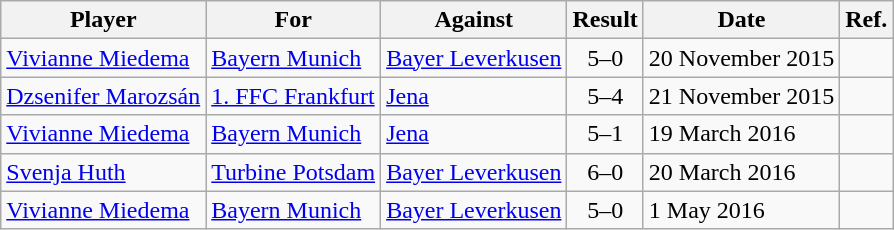<table class="wikitable sortable">
<tr>
<th>Player</th>
<th>For</th>
<th>Against</th>
<th>Result</th>
<th>Date</th>
<th>Ref.</th>
</tr>
<tr>
<td> <a href='#'>Vivianne Miedema</a></td>
<td><a href='#'>Bayern Munich</a></td>
<td><a href='#'>Bayer Leverkusen</a></td>
<td style="text-align:center">5–0</td>
<td>20 November 2015</td>
<td></td>
</tr>
<tr>
<td> <a href='#'>Dzsenifer Marozsán</a></td>
<td><a href='#'>1. FFC Frankfurt</a></td>
<td><a href='#'>Jena</a></td>
<td style="text-align:center">5–4</td>
<td>21 November 2015</td>
<td></td>
</tr>
<tr>
<td> <a href='#'>Vivianne Miedema</a></td>
<td><a href='#'>Bayern Munich</a></td>
<td><a href='#'>Jena</a></td>
<td style="text-align:center">5–1</td>
<td>19 March 2016</td>
<td></td>
</tr>
<tr>
<td> <a href='#'>Svenja Huth</a></td>
<td><a href='#'>Turbine Potsdam</a></td>
<td><a href='#'>Bayer Leverkusen</a></td>
<td style="text-align:center">6–0</td>
<td>20 March 2016</td>
<td></td>
</tr>
<tr>
<td> <a href='#'>Vivianne Miedema</a></td>
<td><a href='#'>Bayern Munich</a></td>
<td><a href='#'>Bayer Leverkusen</a></td>
<td style="text-align:center">5–0</td>
<td>1 May 2016</td>
<td></td>
</tr>
</table>
